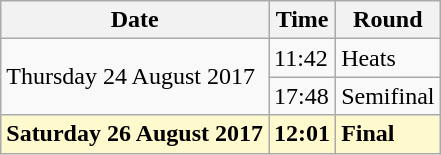<table class="wikitable">
<tr>
<th>Date</th>
<th>Time</th>
<th>Round</th>
</tr>
<tr>
<td rowspan=2>Thursday 24 August 2017</td>
<td>11:42</td>
<td>Heats</td>
</tr>
<tr>
<td>17:48</td>
<td>Semifinal</td>
</tr>
<tr>
<td style=background:lemonchiffon><strong>Saturday 26 August 2017</strong></td>
<td style=background:lemonchiffon><strong>12:01</strong></td>
<td style=background:lemonchiffon><strong>Final</strong></td>
</tr>
</table>
